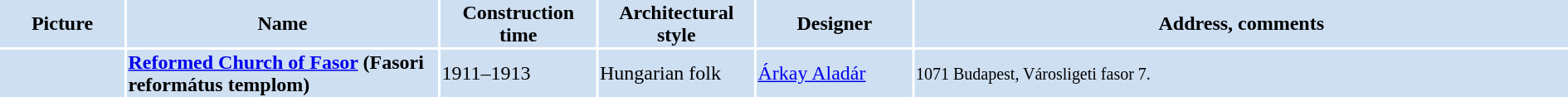<table width="100%">
<tr>
<th bgcolor="#CEDFF2" width="8%">Picture</th>
<th bgcolor="#CEDFF2" width="20%">Name</th>
<th bgcolor="#CEDFF2" width="10%">Construction time</th>
<th bgcolor="#CEDFF2" width="10%">Architectural style</th>
<th bgcolor="#CEDFF2" width="10%">Designer</th>
<th bgcolor="#CEDFF2" width="42%">Address, comments</th>
</tr>
<tr>
<td bgcolor="#CEDFF2"></td>
<td bgcolor="#CEDFF2"><strong><a href='#'>Reformed Church of Fasor</a> (Fasori református templom)</strong></td>
<td bgcolor="#CEDFF2">1911–1913</td>
<td bgcolor="#CEDFF2">Hungarian folk</td>
<td bgcolor="#CEDFF2"><a href='#'>Árkay Aladár</a></td>
<td bgcolor="#CEDFF2"><small>1071 Budapest, Városligeti fasor 7.</small></td>
</tr>
</table>
